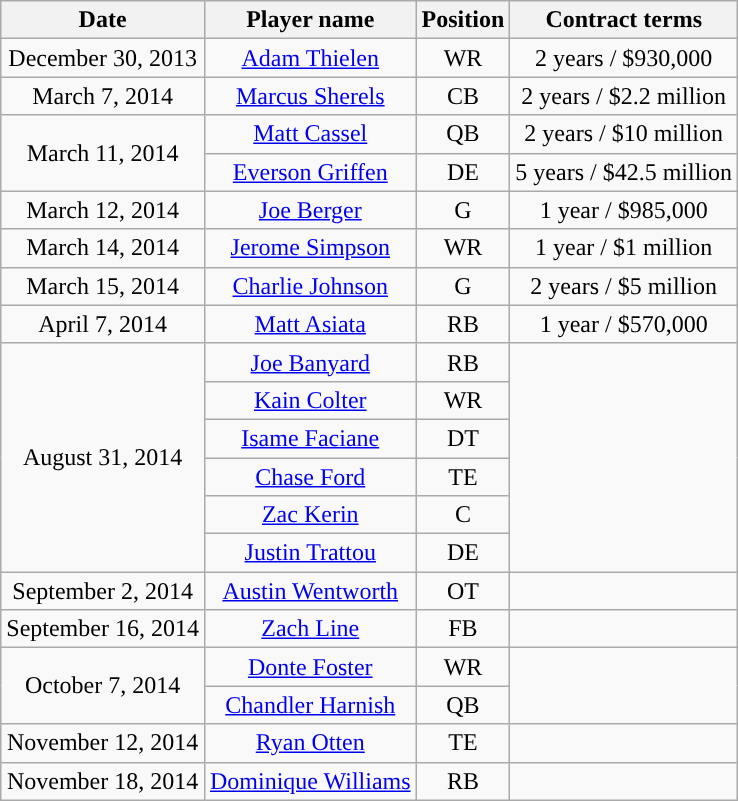<table class="wikitable" style="text-align:center">
<tr>
<th>Date</th>
<th>Player name</th>
<th>Position</th>
<th>Contract terms</th>
</tr>
<tr>
<td>December 30, 2013</td>
<td><a href='#'>Adam Thielen</a></td>
<td>WR</td>
<td>2 years / $930,000<br></td>
</tr>
<tr>
<td>March 7, 2014</td>
<td><a href='#'>Marcus Sherels</a></td>
<td>CB</td>
<td>2 years / $2.2 million</td>
</tr>
<tr>
<td rowspan="2">March 11, 2014</td>
<td><a href='#'>Matt Cassel</a></td>
<td>QB</td>
<td>2 years / $10 million</td>
</tr>
<tr>
<td><a href='#'>Everson Griffen</a></td>
<td>DE</td>
<td>5 years / $42.5 million</td>
</tr>
<tr>
<td>March 12, 2014</td>
<td><a href='#'>Joe Berger</a></td>
<td>G</td>
<td>1 year / $985,000</td>
</tr>
<tr>
<td>March 14, 2014</td>
<td><a href='#'>Jerome Simpson</a></td>
<td>WR</td>
<td>1 year / $1 million</td>
</tr>
<tr>
<td>March 15, 2014</td>
<td><a href='#'>Charlie Johnson</a></td>
<td>G</td>
<td>2 years / $5 million</td>
</tr>
<tr>
<td>April 7, 2014</td>
<td><a href='#'>Matt Asiata</a></td>
<td>RB</td>
<td>1 year / $570,000</td>
</tr>
<tr>
<td rowspan="6">August 31, 2014</td>
<td><a href='#'>Joe Banyard</a></td>
<td>RB</td>
<td rowspan="6"></td>
</tr>
<tr>
<td><a href='#'>Kain Colter</a></td>
<td>WR</td>
</tr>
<tr>
<td><a href='#'>Isame Faciane</a></td>
<td>DT</td>
</tr>
<tr>
<td><a href='#'>Chase Ford</a></td>
<td>TE</td>
</tr>
<tr>
<td><a href='#'>Zac Kerin</a></td>
<td>C</td>
</tr>
<tr>
<td><a href='#'>Justin Trattou</a></td>
<td>DE</td>
</tr>
<tr>
<td>September 2, 2014</td>
<td><a href='#'>Austin Wentworth</a></td>
<td>OT</td>
<td></td>
</tr>
<tr>
<td>September 16, 2014</td>
<td><a href='#'>Zach Line</a></td>
<td>FB</td>
<td></td>
</tr>
<tr>
<td rowspan="2">October 7, 2014</td>
<td><a href='#'>Donte Foster</a></td>
<td>WR</td>
<td rowspan="2"></td>
</tr>
<tr>
<td><a href='#'>Chandler Harnish</a></td>
<td>QB</td>
</tr>
<tr>
<td>November 12, 2014</td>
<td><a href='#'>Ryan Otten</a></td>
<td>TE</td>
<td></td>
</tr>
<tr>
<td>November 18, 2014</td>
<td><a href='#'>Dominique Williams</a></td>
<td>RB</td>
<td></td>
</tr>
</table>
